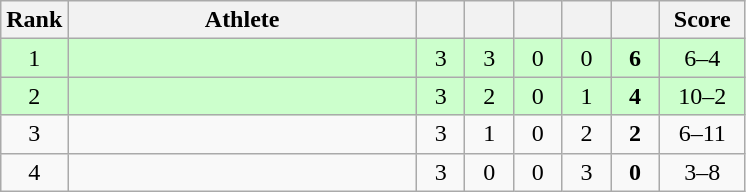<table class="wikitable" style="text-align: center;">
<tr>
<th width=25>Rank</th>
<th width=225>Athlete</th>
<th width=25></th>
<th width=25></th>
<th width=25></th>
<th width=25></th>
<th width=25></th>
<th width=50>Score</th>
</tr>
<tr bgcolor=ccffcc>
<td>1</td>
<td align=left></td>
<td>3</td>
<td>3</td>
<td>0</td>
<td>0</td>
<td><strong>6</strong></td>
<td>6–4</td>
</tr>
<tr bgcolor=ccffcc>
<td>2</td>
<td align=left></td>
<td>3</td>
<td>2</td>
<td>0</td>
<td>1</td>
<td><strong>4</strong></td>
<td>10–2</td>
</tr>
<tr>
<td>3</td>
<td align=left></td>
<td>3</td>
<td>1</td>
<td>0</td>
<td>2</td>
<td><strong>2</strong></td>
<td>6–11</td>
</tr>
<tr>
<td>4</td>
<td align=left></td>
<td>3</td>
<td>0</td>
<td>0</td>
<td>3</td>
<td><strong>0</strong></td>
<td>3–8</td>
</tr>
</table>
